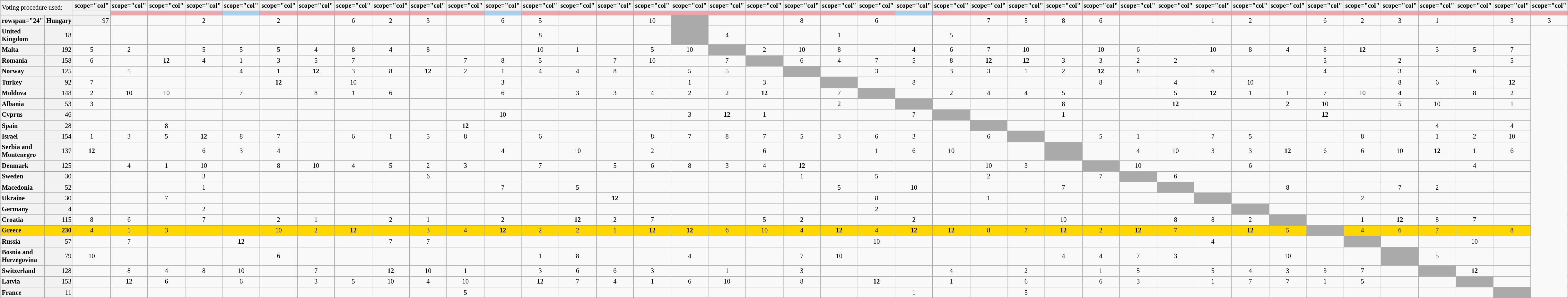<table class="wikitable plainrowheaders" style="text-align:center; font-size:85%;">
<tr>
</tr>
<tr>
<td colspan="2" rowspan="2" style="text-align:left; background:#F2F2F2">Voting procedure used:<br></td>
<th>scope="col" </th>
<th>scope="col" </th>
<th>scope="col" </th>
<th>scope="col" </th>
<th>scope="col" </th>
<th>scope="col" </th>
<th>scope="col" </th>
<th>scope="col" </th>
<th>scope="col" </th>
<th>scope="col" </th>
<th>scope="col" </th>
<th>scope="col" </th>
<th>scope="col" </th>
<th>scope="col" </th>
<th>scope="col" </th>
<th>scope="col" </th>
<th>scope="col" </th>
<th>scope="col" </th>
<th>scope="col" </th>
<th>scope="col" </th>
<th>scope="col" </th>
<th>scope="col" </th>
<th>scope="col" </th>
<th>scope="col" </th>
<th>scope="col" </th>
<th>scope="col" </th>
<th>scope="col" </th>
<th>scope="col" </th>
<th>scope="col" </th>
<th>scope="col" </th>
<th>scope="col" </th>
<th>scope="col" </th>
<th>scope="col" </th>
<th>scope="col" </th>
<th>scope="col" </th>
<th>scope="col" </th>
<th>scope="col" </th>
<th>scope="col" </th>
<th>scope="col" </th>
<th>scope="col" </th>
</tr>
<tr>
<th style="height:2px; border-top:1px solid transparent;"></th>
<td style="background:#EFA4A9;"></td>
<td style="background:#EFA4A9;"></td>
<td style="background:#EFA4A9;"></td>
<td style="background:#A4D1EF;"></td>
<td style="background:#EFA4A9;"></td>
<td style="background:#EFA4A9;"></td>
<td style="background:#EFA4A9;"></td>
<td style="background:#EFA4A9;"></td>
<td style="background:#EFA4A9;"></td>
<td style="background:#EFA4A9;"></td>
<td style="background:#A4D1EF;"></td>
<td style="background:#EFA4A9;"></td>
<td style="background:#EFA4A9;"></td>
<td style="background:#EFA4A9;"></td>
<td style="background:#EFA4A9;"></td>
<td style="background:#EFA4A9;"></td>
<td style="background:#EFA4A9;"></td>
<td style="background:#EFA4A9;"></td>
<td style="background:#EFA4A9;"></td>
<td style="background:#EFA4A9;"></td>
<td style="background:#EFA4A9;"></td>
<td style="background:#A4D1EF;"></td>
<td style="background:#EFA4A9;"></td>
<td style="background:#EFA4A9;"></td>
<td style="background:#EFA4A9;"></td>
<td style="background:#EFA4A9;"></td>
<td style="background:#EFA4A9;"></td>
<td style="background:#EFA4A9;"></td>
<td style="background:#EFA4A9;"></td>
<td style="background:#EFA4A9;"></td>
<td style="background:#EFA4A9;"></td>
<td style="background:#EFA4A9;"></td>
<td style="background:#EFA4A9;"></td>
<td style="background:#EFA4A9;"></td>
<td style="background:#EFA4A9;"></td>
<td style="background:#EFA4A9;"></td>
<td style="background:#EFA4A9;"></td>
<td style="background:#EFA4A9;"></td>
<td style="background:#EFA4A9;"></td>
</tr>
<tr>
<th>rowspan="24" </th>
<th scope="row" style="text-align:left; background:#f2f2f2;">Hungary</th>
<td style="text-align:right; background:#f2f2f2;">97</td>
<td></td>
<td></td>
<td>2</td>
<td></td>
<td>2</td>
<td></td>
<td>6</td>
<td>2</td>
<td>3</td>
<td></td>
<td>6</td>
<td>5</td>
<td></td>
<td></td>
<td>10</td>
<td style="text-align:left; background:#aaa;"></td>
<td></td>
<td></td>
<td>8</td>
<td></td>
<td>6</td>
<td></td>
<td></td>
<td>7</td>
<td>5</td>
<td>8</td>
<td>6</td>
<td></td>
<td></td>
<td>1</td>
<td>2</td>
<td></td>
<td>6</td>
<td>2</td>
<td>3</td>
<td>1</td>
<td></td>
<td>3</td>
<td>3</td>
</tr>
<tr>
<th scope="row" style="text-align:left; background:#f2f2f2;">United Kingdom</th>
<td style="text-align:right; background:#f2f2f2;">18</td>
<td></td>
<td></td>
<td></td>
<td></td>
<td></td>
<td></td>
<td></td>
<td></td>
<td></td>
<td></td>
<td></td>
<td></td>
<td>8</td>
<td></td>
<td></td>
<td></td>
<td style="text-align:left; background:#aaa;"></td>
<td>4</td>
<td></td>
<td></td>
<td>1</td>
<td></td>
<td></td>
<td>5</td>
<td></td>
<td></td>
<td></td>
<td></td>
<td></td>
<td></td>
<td></td>
<td></td>
<td></td>
<td></td>
<td></td>
<td></td>
<td></td>
<td></td>
<td></td>
</tr>
<tr>
<th scope="row" style="text-align:left; background:#f2f2f2;">Malta</th>
<td style="text-align:right; background:#f2f2f2;">192</td>
<td>5</td>
<td>2</td>
<td></td>
<td>5</td>
<td>5</td>
<td>5</td>
<td>4</td>
<td>8</td>
<td>4</td>
<td>8</td>
<td></td>
<td></td>
<td>10</td>
<td>1</td>
<td></td>
<td>5</td>
<td>10</td>
<td style="text-align:left; background:#aaa;"></td>
<td>2</td>
<td>10</td>
<td>8</td>
<td></td>
<td>4</td>
<td>6</td>
<td>7</td>
<td>10</td>
<td></td>
<td>10</td>
<td>6</td>
<td></td>
<td>10</td>
<td>8</td>
<td>4</td>
<td>8</td>
<td><strong>12</strong></td>
<td></td>
<td>3</td>
<td>5</td>
<td>7</td>
</tr>
<tr>
<th scope="row" style="text-align:left; background:#f2f2f2;">Romania</th>
<td style="text-align:right; background:#f2f2f2;">158</td>
<td>6</td>
<td></td>
<td><strong>12</strong></td>
<td>4</td>
<td>1</td>
<td>3</td>
<td>5</td>
<td>7</td>
<td></td>
<td></td>
<td>7</td>
<td>8</td>
<td>5</td>
<td></td>
<td>7</td>
<td>10</td>
<td></td>
<td>7</td>
<td style="text-align:left; background:#aaa;"></td>
<td>6</td>
<td>4</td>
<td>7</td>
<td>5</td>
<td>8</td>
<td><strong>12</strong></td>
<td><strong>12</strong></td>
<td>3</td>
<td>3</td>
<td>2</td>
<td>2</td>
<td></td>
<td></td>
<td></td>
<td>5</td>
<td></td>
<td>2</td>
<td></td>
<td></td>
<td>5</td>
</tr>
<tr>
<th scope="row" style="text-align:left; background:#f2f2f2;">Norway</th>
<td style="text-align:right; background:#f2f2f2;">125</td>
<td></td>
<td>5</td>
<td></td>
<td></td>
<td>4</td>
<td>1</td>
<td><strong>12</strong></td>
<td>3</td>
<td>8</td>
<td><strong>12</strong></td>
<td>2</td>
<td>1</td>
<td>4</td>
<td>4</td>
<td>8</td>
<td></td>
<td>5</td>
<td>5</td>
<td></td>
<td style="text-align:left; background:#aaa;"></td>
<td></td>
<td>3</td>
<td></td>
<td>3</td>
<td>3</td>
<td>1</td>
<td>2</td>
<td><strong>12</strong></td>
<td>8</td>
<td></td>
<td>6</td>
<td></td>
<td></td>
<td>4</td>
<td></td>
<td>3</td>
<td></td>
<td>6</td>
<td></td>
</tr>
<tr>
<th scope="row" style="text-align:left; background:#f2f2f2;">Turkey</th>
<td style="text-align:right; background:#f2f2f2;">92</td>
<td>7</td>
<td></td>
<td></td>
<td></td>
<td></td>
<td><strong>12</strong></td>
<td></td>
<td>10</td>
<td></td>
<td></td>
<td></td>
<td>3</td>
<td></td>
<td></td>
<td></td>
<td></td>
<td>1</td>
<td></td>
<td>3</td>
<td></td>
<td style="text-align:left; background:#aaa;"></td>
<td></td>
<td>8</td>
<td></td>
<td></td>
<td></td>
<td></td>
<td>8</td>
<td></td>
<td>4</td>
<td></td>
<td>10</td>
<td></td>
<td></td>
<td></td>
<td>8</td>
<td>6</td>
<td></td>
<td><strong>12</strong></td>
</tr>
<tr>
<th scope="row" style="text-align:left; background:#f2f2f2;">Moldova</th>
<td style="text-align:right; background:#f2f2f2;">148</td>
<td>2</td>
<td>10</td>
<td>10</td>
<td></td>
<td>7</td>
<td></td>
<td>8</td>
<td>1</td>
<td>6</td>
<td></td>
<td></td>
<td>6</td>
<td></td>
<td>3</td>
<td>3</td>
<td>4</td>
<td>2</td>
<td>2</td>
<td><strong>12</strong></td>
<td></td>
<td>7</td>
<td style="text-align:left; background:#aaa;"></td>
<td></td>
<td>2</td>
<td>4</td>
<td>4</td>
<td>5</td>
<td></td>
<td></td>
<td>5</td>
<td><strong>12</strong></td>
<td>1</td>
<td>1</td>
<td>7</td>
<td>10</td>
<td>4</td>
<td></td>
<td>8</td>
<td>2</td>
</tr>
<tr>
<th scope="row" style="text-align:left; background:#f2f2f2;">Albania</th>
<td style="text-align:right; background:#f2f2f2;">53</td>
<td>3</td>
<td></td>
<td></td>
<td></td>
<td></td>
<td></td>
<td></td>
<td></td>
<td></td>
<td></td>
<td></td>
<td></td>
<td></td>
<td></td>
<td></td>
<td></td>
<td></td>
<td></td>
<td></td>
<td></td>
<td>2</td>
<td></td>
<td style="text-align:left; background:#aaa;"></td>
<td></td>
<td></td>
<td></td>
<td>8</td>
<td></td>
<td></td>
<td><strong>12</strong></td>
<td></td>
<td></td>
<td>2</td>
<td>10</td>
<td></td>
<td>5</td>
<td>10</td>
<td></td>
<td>1</td>
</tr>
<tr>
<th scope="row" style="text-align:left; background:#f2f2f2;">Cyprus</th>
<td style="text-align:right; background:#f2f2f2;">46</td>
<td></td>
<td></td>
<td></td>
<td></td>
<td></td>
<td></td>
<td></td>
<td></td>
<td></td>
<td></td>
<td></td>
<td>10</td>
<td></td>
<td></td>
<td></td>
<td></td>
<td>3</td>
<td><strong>12</strong></td>
<td>1</td>
<td></td>
<td></td>
<td></td>
<td>7</td>
<td style="text-align:left; background:#aaa;"></td>
<td></td>
<td></td>
<td>1</td>
<td></td>
<td></td>
<td></td>
<td></td>
<td></td>
<td></td>
<td><strong>12</strong></td>
<td></td>
<td></td>
<td></td>
<td></td>
<td></td>
</tr>
<tr>
<th scope="row" style="text-align:left; background:#f2f2f2;">Spain</th>
<td style="text-align:right; background:#f2f2f2;">28</td>
<td></td>
<td></td>
<td>8</td>
<td></td>
<td></td>
<td></td>
<td></td>
<td></td>
<td></td>
<td></td>
<td><strong>12</strong></td>
<td></td>
<td></td>
<td></td>
<td></td>
<td></td>
<td></td>
<td></td>
<td></td>
<td></td>
<td></td>
<td></td>
<td></td>
<td></td>
<td style="text-align:left; background:#aaa;"></td>
<td></td>
<td></td>
<td></td>
<td></td>
<td></td>
<td></td>
<td></td>
<td></td>
<td></td>
<td></td>
<td></td>
<td>4</td>
<td></td>
<td>4</td>
</tr>
<tr>
<th scope="row" style="text-align:left; background:#f2f2f2;">Israel</th>
<td style="text-align:right; background:#f2f2f2;">154</td>
<td>1</td>
<td>3</td>
<td>5</td>
<td><strong>12</strong></td>
<td>8</td>
<td>7</td>
<td></td>
<td>6</td>
<td>1</td>
<td>5</td>
<td>8</td>
<td></td>
<td>6</td>
<td></td>
<td></td>
<td>8</td>
<td>7</td>
<td>8</td>
<td>7</td>
<td>5</td>
<td>3</td>
<td>6</td>
<td>3</td>
<td></td>
<td>6</td>
<td style="text-align:left; background:#aaa;"></td>
<td></td>
<td>5</td>
<td>1</td>
<td></td>
<td>7</td>
<td>5</td>
<td></td>
<td></td>
<td>8</td>
<td></td>
<td>1</td>
<td>2</td>
<td>10</td>
</tr>
<tr>
<th scope="row" style="text-align:left; background:#f2f2f2;">Serbia and Montenegro</th>
<td style="text-align:right; background:#f2f2f2;">137</td>
<td><strong>12</strong></td>
<td></td>
<td></td>
<td>6</td>
<td>3</td>
<td>4</td>
<td></td>
<td></td>
<td></td>
<td></td>
<td></td>
<td>4</td>
<td></td>
<td>10</td>
<td></td>
<td>2</td>
<td></td>
<td></td>
<td>6</td>
<td></td>
<td></td>
<td>1</td>
<td>6</td>
<td>10</td>
<td></td>
<td></td>
<td style="text-align:left; background:#aaa;"></td>
<td></td>
<td>4</td>
<td>10</td>
<td>3</td>
<td>3</td>
<td><strong>12</strong></td>
<td>6</td>
<td>6</td>
<td>10</td>
<td><strong>12</strong></td>
<td>1</td>
<td>6</td>
</tr>
<tr>
<th scope="row" style="text-align:left; background:#f2f2f2;">Denmark</th>
<td style="text-align:right; background:#f2f2f2;">125</td>
<td></td>
<td>4</td>
<td>1</td>
<td>10</td>
<td></td>
<td>8</td>
<td>10</td>
<td>4</td>
<td>5</td>
<td>2</td>
<td>3</td>
<td></td>
<td>7</td>
<td></td>
<td>5</td>
<td>6</td>
<td>8</td>
<td>3</td>
<td>4</td>
<td><strong>12</strong></td>
<td></td>
<td></td>
<td></td>
<td></td>
<td>10</td>
<td>3</td>
<td></td>
<td style="text-align:left; background:#aaa;"></td>
<td>10</td>
<td></td>
<td></td>
<td>6</td>
<td></td>
<td></td>
<td></td>
<td></td>
<td></td>
<td>4</td>
<td></td>
</tr>
<tr>
<th scope="row" style="text-align:left; background:#f2f2f2;">Sweden</th>
<td style="text-align:right; background:#f2f2f2;">30</td>
<td></td>
<td></td>
<td></td>
<td>3</td>
<td></td>
<td></td>
<td></td>
<td></td>
<td></td>
<td>6</td>
<td></td>
<td></td>
<td></td>
<td></td>
<td></td>
<td></td>
<td></td>
<td></td>
<td></td>
<td>1</td>
<td></td>
<td>5</td>
<td></td>
<td></td>
<td>2</td>
<td></td>
<td></td>
<td>7</td>
<td style="text-align:left; background:#aaa;"></td>
<td>6</td>
<td></td>
<td></td>
<td></td>
<td></td>
<td></td>
<td></td>
<td></td>
<td></td>
<td></td>
</tr>
<tr>
<th scope="row" style="text-align:left; background:#f2f2f2;">Macedonia</th>
<td style="text-align:right; background:#f2f2f2;">52</td>
<td></td>
<td></td>
<td></td>
<td>1</td>
<td></td>
<td></td>
<td></td>
<td></td>
<td></td>
<td></td>
<td></td>
<td>7</td>
<td></td>
<td>5</td>
<td></td>
<td></td>
<td></td>
<td></td>
<td></td>
<td></td>
<td>5</td>
<td></td>
<td>10</td>
<td></td>
<td></td>
<td></td>
<td>7</td>
<td></td>
<td></td>
<td style="text-align:left; background:#aaa;"></td>
<td></td>
<td></td>
<td>8</td>
<td></td>
<td></td>
<td>7</td>
<td>2</td>
<td></td>
<td></td>
</tr>
<tr>
<th scope="row" style="text-align:left; background:#f2f2f2;">Ukraine</th>
<td style="text-align:right; background:#f2f2f2;">30</td>
<td></td>
<td></td>
<td>7</td>
<td></td>
<td></td>
<td></td>
<td></td>
<td></td>
<td></td>
<td></td>
<td></td>
<td></td>
<td></td>
<td></td>
<td><strong>12</strong></td>
<td></td>
<td></td>
<td></td>
<td></td>
<td></td>
<td></td>
<td>8</td>
<td></td>
<td></td>
<td>1</td>
<td></td>
<td></td>
<td></td>
<td></td>
<td></td>
<td style="text-align:left; background:#aaa;"></td>
<td></td>
<td></td>
<td></td>
<td>2</td>
<td></td>
<td></td>
<td></td>
<td></td>
</tr>
<tr>
<th scope="row" style="text-align:left; background:#f2f2f2;">Germany</th>
<td style="text-align:right; background:#f2f2f2;">4</td>
<td></td>
<td></td>
<td></td>
<td>2</td>
<td></td>
<td></td>
<td></td>
<td></td>
<td></td>
<td></td>
<td></td>
<td></td>
<td></td>
<td></td>
<td></td>
<td></td>
<td></td>
<td></td>
<td></td>
<td></td>
<td></td>
<td>2</td>
<td></td>
<td></td>
<td></td>
<td></td>
<td></td>
<td></td>
<td></td>
<td></td>
<td></td>
<td style="text-align:left; background:#aaa;"></td>
<td></td>
<td></td>
<td></td>
<td></td>
<td></td>
<td></td>
<td></td>
</tr>
<tr>
<th scope="row" style="text-align:left; background:#f2f2f2;">Croatia</th>
<td style="text-align:right; background:#f2f2f2;">115</td>
<td>8</td>
<td>6</td>
<td></td>
<td>7</td>
<td></td>
<td>2</td>
<td>1</td>
<td></td>
<td>2</td>
<td>1</td>
<td></td>
<td>2</td>
<td></td>
<td><strong>12</strong></td>
<td>2</td>
<td>7</td>
<td></td>
<td></td>
<td>5</td>
<td>2</td>
<td></td>
<td></td>
<td>2</td>
<td></td>
<td></td>
<td></td>
<td>10</td>
<td></td>
<td></td>
<td>8</td>
<td>8</td>
<td>2</td>
<td style="text-align:left; background:#aaa;"></td>
<td></td>
<td>1</td>
<td><strong>12</strong></td>
<td>8</td>
<td>7</td>
<td></td>
</tr>
<tr style="background:gold;">
<th scope="row" style="text-align:left; font-weight:bold; background:gold;">Greece</th>
<td style="text-align:right; font-weight:bold;">230</td>
<td>4</td>
<td>1</td>
<td>3</td>
<td></td>
<td></td>
<td>10</td>
<td>2</td>
<td><strong>12</strong></td>
<td></td>
<td>3</td>
<td>4</td>
<td><strong>12</strong></td>
<td>2</td>
<td>2</td>
<td>1</td>
<td><strong>12</strong></td>
<td><strong>12</strong></td>
<td>6</td>
<td>10</td>
<td>4</td>
<td><strong>12</strong></td>
<td>4</td>
<td><strong>12</strong></td>
<td><strong>12</strong></td>
<td>8</td>
<td>7</td>
<td><strong>12</strong></td>
<td>2</td>
<td><strong>12</strong></td>
<td>7</td>
<td></td>
<td><strong>12</strong></td>
<td>5</td>
<td style="text-align:left; background:#aaa;"></td>
<td>4</td>
<td>6</td>
<td>7</td>
<td></td>
<td>8</td>
</tr>
<tr>
<th scope="row" style="text-align:left; background:#f2f2f2;">Russia</th>
<td style="text-align:right; background:#f2f2f2;">57</td>
<td></td>
<td>7</td>
<td></td>
<td></td>
<td><strong>12</strong></td>
<td></td>
<td></td>
<td></td>
<td>7</td>
<td>7</td>
<td></td>
<td></td>
<td></td>
<td></td>
<td></td>
<td></td>
<td></td>
<td></td>
<td></td>
<td></td>
<td></td>
<td>10</td>
<td></td>
<td></td>
<td></td>
<td></td>
<td></td>
<td></td>
<td></td>
<td></td>
<td>4</td>
<td></td>
<td></td>
<td></td>
<td style="text-align:left; background:#aaa;"></td>
<td></td>
<td></td>
<td>10</td>
<td></td>
</tr>
<tr>
<th scope="row" style="text-align:left; background:#f2f2f2;">Bosnia and Herzegovina</th>
<td style="text-align:right; background:#f2f2f2;">79</td>
<td>10</td>
<td></td>
<td></td>
<td></td>
<td></td>
<td>6</td>
<td></td>
<td></td>
<td></td>
<td></td>
<td></td>
<td></td>
<td>1</td>
<td>8</td>
<td></td>
<td></td>
<td>4</td>
<td></td>
<td></td>
<td>7</td>
<td>10</td>
<td></td>
<td></td>
<td></td>
<td></td>
<td></td>
<td>4</td>
<td>4</td>
<td>7</td>
<td>3</td>
<td></td>
<td></td>
<td>10</td>
<td></td>
<td></td>
<td style="text-align:left; background:#aaa;"></td>
<td>5</td>
<td></td>
<td></td>
</tr>
<tr>
<th scope="row" style="text-align:left; background:#f2f2f2;">Switzerland</th>
<td style="text-align:right; background:#f2f2f2;">128</td>
<td></td>
<td>8</td>
<td>4</td>
<td>8</td>
<td>10</td>
<td></td>
<td>7</td>
<td></td>
<td><strong>12</strong></td>
<td>10</td>
<td>1</td>
<td></td>
<td>3</td>
<td>6</td>
<td>6</td>
<td>3</td>
<td></td>
<td>1</td>
<td></td>
<td>3</td>
<td></td>
<td></td>
<td></td>
<td>4</td>
<td></td>
<td>2</td>
<td></td>
<td>1</td>
<td>5</td>
<td></td>
<td>5</td>
<td>4</td>
<td>3</td>
<td>3</td>
<td>7</td>
<td></td>
<td style="text-align:left; background:#aaa;"></td>
<td><strong>12</strong></td>
<td></td>
</tr>
<tr>
<th scope="row" style="text-align:left; background:#f2f2f2;">Latvia</th>
<td style="text-align:right; background:#f2f2f2;">153</td>
<td></td>
<td><strong>12</strong></td>
<td>6</td>
<td></td>
<td>6</td>
<td></td>
<td>3</td>
<td>5</td>
<td>10</td>
<td>4</td>
<td>10</td>
<td></td>
<td><strong>12</strong></td>
<td>7</td>
<td>4</td>
<td>1</td>
<td>6</td>
<td>10</td>
<td></td>
<td>8</td>
<td></td>
<td><strong>12</strong></td>
<td></td>
<td>1</td>
<td></td>
<td>6</td>
<td></td>
<td>6</td>
<td>3</td>
<td></td>
<td>1</td>
<td>7</td>
<td>7</td>
<td>1</td>
<td>5</td>
<td></td>
<td></td>
<td style="text-align:left; background:#aaa;"></td>
<td></td>
</tr>
<tr>
<th scope="row" style="text-align:left; background:#f2f2f2;">France</th>
<td style="text-align:right; background:#f2f2f2;">11</td>
<td></td>
<td></td>
<td></td>
<td></td>
<td></td>
<td></td>
<td></td>
<td></td>
<td></td>
<td></td>
<td>5</td>
<td></td>
<td></td>
<td></td>
<td></td>
<td></td>
<td></td>
<td></td>
<td></td>
<td></td>
<td></td>
<td></td>
<td>1</td>
<td></td>
<td></td>
<td>5</td>
<td></td>
<td></td>
<td></td>
<td></td>
<td></td>
<td></td>
<td></td>
<td></td>
<td></td>
<td></td>
<td></td>
<td></td>
<td style="text-align:left; background:#aaa;"></td>
</tr>
</table>
